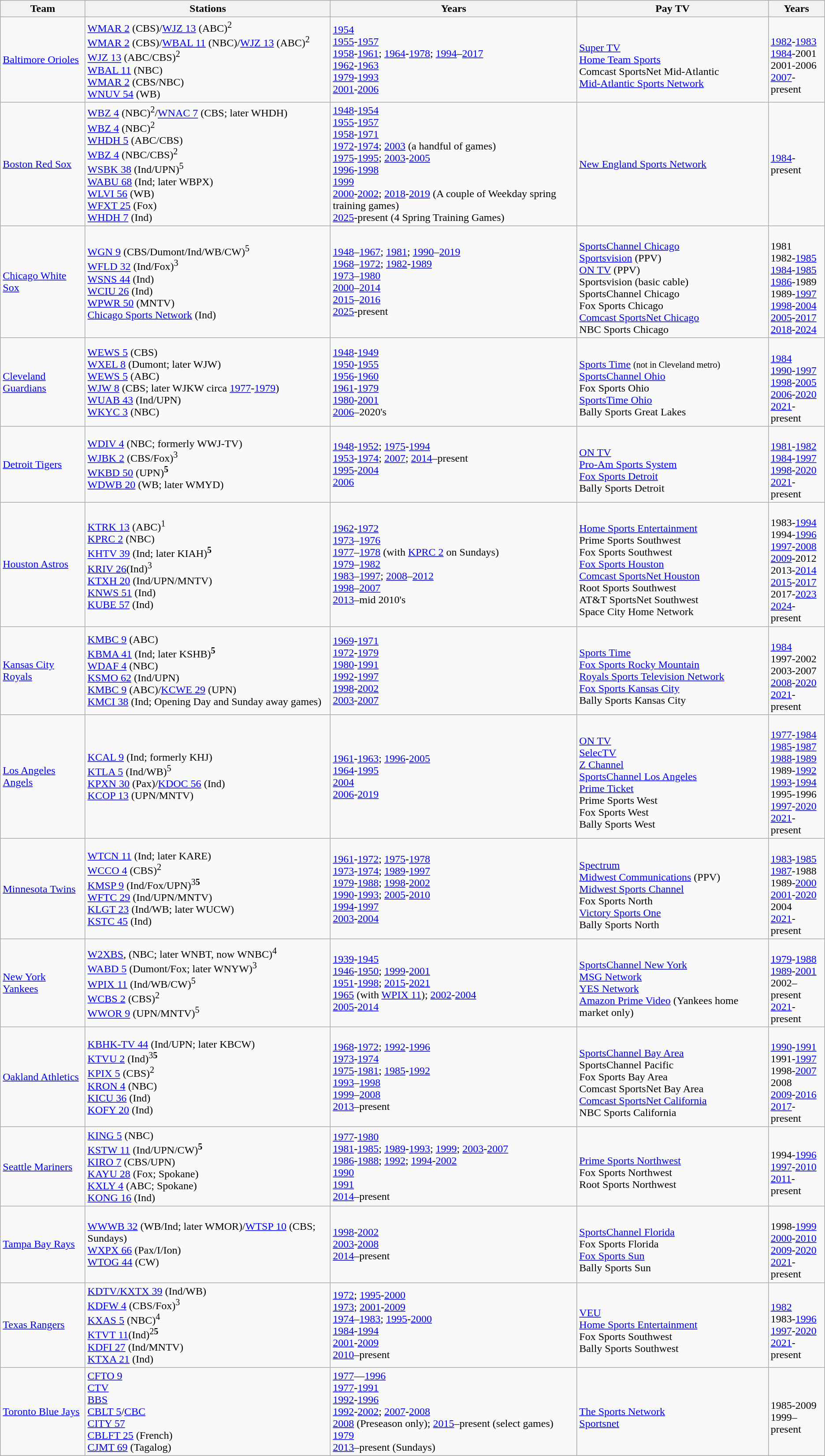<table class="wikitable">
<tr>
<th>Team</th>
<th>Stations</th>
<th>Years</th>
<th>Pay TV</th>
<th>Years</th>
</tr>
<tr>
<td><a href='#'>Baltimore Orioles</a></td>
<td><a href='#'>WMAR 2</a> (CBS)/<a href='#'>WJZ 13</a> (ABC)<sup>2</sup><br><a href='#'>WMAR 2</a> (CBS)/<a href='#'>WBAL 11</a> (NBC)/<a href='#'>WJZ 13</a> (ABC)<sup>2</sup><br><a href='#'>WJZ 13</a> (ABC/CBS)<sup>2</sup><br><a href='#'>WBAL 11</a> (NBC)<br><a href='#'>WMAR 2</a> (CBS/NBC)<br><a href='#'>WNUV 54</a> (WB)</td>
<td><a href='#'>1954</a><br><a href='#'>1955</a>-<a href='#'>1957</a><br><a href='#'>1958</a>-<a href='#'>1961</a>; <a href='#'>1964</a>-<a href='#'>1978</a>; <a href='#'>1994</a>–<a href='#'>2017</a><br><a href='#'>1962</a>-<a href='#'>1963</a><br><a href='#'>1979</a>-<a href='#'>1993</a><br><a href='#'>2001</a>-<a href='#'>2006</a></td>
<td><br><a href='#'>Super TV</a><br>
<a href='#'>Home Team Sports</a><br>
Comcast SportsNet Mid-Atlantic<br>
<a href='#'>Mid-Atlantic Sports Network</a></td>
<td><br><a href='#'>1982</a>-<a href='#'>1983</a><br>
<a href='#'>1984</a>-2001<br>
2001-2006<br>
<a href='#'>2007</a>-present</td>
</tr>
<tr>
<td><a href='#'>Boston Red Sox</a></td>
<td><a href='#'>WBZ 4</a> (NBC)<sup>2</sup>/<a href='#'>WNAC 7</a> (CBS; later WHDH)<br><a href='#'>WBZ 4</a> (NBC)<sup>2</sup><br><a href='#'>WHDH 5</a> (ABC/CBS)<br><a href='#'>WBZ 4</a> (NBC/CBS)<sup>2</sup><br><a href='#'>WSBK 38</a> (Ind/UPN)<sup>5</sup><br><a href='#'>WABU 68</a> (Ind; later WBPX)<br><a href='#'>WLVI 56</a> (WB)<br><a href='#'>WFXT 25</a> (Fox)<br><a href='#'>WHDH 7</a> (Ind)</td>
<td><a href='#'>1948</a>-<a href='#'>1954</a><br><a href='#'>1955</a>-<a href='#'>1957</a><br><a href='#'>1958</a>-<a href='#'>1971</a><br><a href='#'>1972</a>-<a href='#'>1974</a>; <a href='#'>2003</a> (a handful of games)<br><a href='#'>1975</a>-<a href='#'>1995</a>; <a href='#'>2003</a>-<a href='#'>2005</a><br><a href='#'>1996</a>-<a href='#'>1998</a><br><a href='#'>1999</a><br><a href='#'>2000</a>-<a href='#'>2002</a>; <a href='#'>2018</a>-<a href='#'>2019</a> (A couple of Weekday spring training games)<br><a href='#'>2025</a>-present (4 Spring Training Games)</td>
<td><a href='#'>New England Sports Network</a></td>
<td><a href='#'>1984</a>-present</td>
</tr>
<tr>
<td><a href='#'>Chicago White Sox</a></td>
<td><a href='#'>WGN 9</a> (CBS/Dumont/Ind/WB/CW)<sup>5</sup><br><a href='#'>WFLD 32</a> (Ind/Fox)<sup>3</sup><br><a href='#'>WSNS 44</a> (Ind)<br><a href='#'>WCIU 26</a> (Ind)<br><a href='#'>WPWR 50</a> (MNTV)<br><a href='#'>Chicago Sports Network</a> (Ind)</td>
<td><a href='#'>1948</a>–<a href='#'>1967</a>; <a href='#'>1981</a>; <a href='#'>1990</a>–<a href='#'>2019</a><br><a href='#'>1968</a>–<a href='#'>1972</a>; <a href='#'>1982</a>-<a href='#'>1989</a><br><a href='#'>1973</a>–<a href='#'>1980</a><br><a href='#'>2000</a>–<a href='#'>2014</a><br><a href='#'>2015</a>–<a href='#'>2016</a><br><a href='#'>2025</a>-present</td>
<td><br><a href='#'>SportsChannel Chicago</a><br>
<a href='#'>Sportsvision</a> (PPV)<br>
<a href='#'>ON TV</a> (PPV)<br>
Sportsvision (basic cable)<br>
SportsChannel Chicago<br> 
Fox Sports Chicago<br>
<a href='#'>Comcast SportsNet Chicago</a><br>
NBC Sports Chicago</td>
<td><br>1981<br>
1982-<a href='#'>1985</a><br>
<a href='#'>1984</a>-<a href='#'>1985</a><br>
<a href='#'>1986</a>-1989<br>
1989-<a href='#'>1997</a><br>
<a href='#'>1998</a>-<a href='#'>2004</a><br>
<a href='#'>2005</a>-<a href='#'>2017</a><br>
<a href='#'>2018</a>-<a href='#'>2024</a></td>
</tr>
<tr>
<td><a href='#'>Cleveland Guardians</a></td>
<td><a href='#'>WEWS 5</a> (CBS)<br><a href='#'>WXEL 8</a> (Dumont; later WJW)<br><a href='#'>WEWS 5</a> (ABC)<br><a href='#'>WJW 8</a> (CBS; later WJKW circa <a href='#'>1977</a>-<a href='#'>1979</a>)<br><a href='#'>WUAB 43</a> (Ind/UPN)<br><a href='#'>WKYC 3</a> (NBC)</td>
<td><a href='#'>1948</a>-<a href='#'>1949</a><br><a href='#'>1950</a>-<a href='#'>1955</a><br><a href='#'>1956</a>-<a href='#'>1960</a><br><a href='#'>1961</a>-<a href='#'>1979</a><br><a href='#'>1980</a>-<a href='#'>2001</a><br><a href='#'>2006</a>–2020's</td>
<td><br><a href='#'>Sports Time</a> <small>(not in Cleveland metro)</small><br>
<a href='#'>SportsChannel Ohio</a><br>
Fox Sports Ohio<br>
<a href='#'>SportsTime Ohio</a><br>
Bally Sports Great Lakes</td>
<td><br><a href='#'>1984</a><br>
<a href='#'>1990</a>-<a href='#'>1997</a><br>
<a href='#'>1998</a>-<a href='#'>2005</a><br>
<a href='#'>2006</a>-<a href='#'>2020</a><br>
<a href='#'>2021</a>-present</td>
</tr>
<tr>
<td><a href='#'>Detroit Tigers</a></td>
<td><a href='#'>WDIV 4</a> (NBC; formerly WWJ-TV)<br><a href='#'>WJBK 2</a> (CBS/Fox)<sup>3</sup><br><a href='#'>WKBD 50</a> (UPN)<sup><strong>5</strong></sup><br><a href='#'>WDWB 20</a> (WB; later WMYD)</td>
<td><a href='#'>1948</a>-<a href='#'>1952</a>; <a href='#'>1975</a>-<a href='#'>1994</a><br><a href='#'>1953</a>-<a href='#'>1974</a>; <a href='#'>2007</a>; <a href='#'>2014</a>–present<br><a href='#'>1995</a>-<a href='#'>2004</a><br><a href='#'>2006</a></td>
<td><br><a href='#'>ON TV</a><br>
<a href='#'>Pro-Am Sports System</a><br>
<a href='#'>Fox Sports Detroit</a><br>
Bally Sports Detroit</td>
<td><br><a href='#'>1981</a>-<a href='#'>1982</a><br>
<a href='#'>1984</a>-<a href='#'>1997</a><br>
<a href='#'>1998</a>-<a href='#'>2020</a><br>
<a href='#'>2021</a>-present</td>
</tr>
<tr>
<td><a href='#'>Houston Astros</a></td>
<td><a href='#'>KTRK 13</a> (ABC)<sup>1</sup><br><a href='#'>KPRC 2</a> (NBC)<br><a href='#'>KHTV 39</a> (Ind; later KIAH)<sup><strong>5</strong></sup><br><a href='#'>KRIV 26</a>(Ind)<sup>3</sup><br><a href='#'>KTXH 20</a> (Ind/UPN/MNTV)<br><a href='#'>KNWS 51</a> (Ind)<br><a href='#'>KUBE 57</a> (Ind)</td>
<td><a href='#'>1962</a>-<a href='#'>1972</a><br><a href='#'>1973</a>–<a href='#'>1976</a><br><a href='#'>1977</a>–<a href='#'>1978</a> (with <a href='#'>KPRC 2</a> on Sundays)<br><a href='#'>1979</a>–<a href='#'>1982</a><br><a href='#'>1983</a>–<a href='#'>1997</a>; <a href='#'>2008</a>–<a href='#'>2012</a><br><a href='#'>1998</a>–<a href='#'>2007</a><br><a href='#'>2013</a>–mid 2010's</td>
<td><br><a href='#'>Home Sports Entertainment</a><br> 
Prime Sports Southwest<br>
Fox Sports Southwest<br>
<a href='#'>Fox Sports Houston</a><br>
<a href='#'>Comcast SportsNet Houston</a><br>
Root Sports Southwest<br>
AT&T SportsNet Southwest<br>
Space City Home Network</td>
<td><br>1983-<a href='#'>1994</a><br>
1994-<a href='#'>1996</a><br>
<a href='#'>1997</a>-<a href='#'>2008</a><br>
<a href='#'>2009</a>-2012<br>
2013-<a href='#'>2014</a><br>
<a href='#'>2015</a>-<a href='#'>2017</a><br>
2017-<a href='#'>2023</a><br>
<a href='#'>2024</a>-present</td>
</tr>
<tr>
<td><a href='#'>Kansas City Royals</a></td>
<td><a href='#'>KMBC 9</a> (ABC)<br><a href='#'>KBMA 41</a> (Ind; later KSHB)<sup><strong>5</strong></sup><br><a href='#'>WDAF 4</a> (NBC)<br><a href='#'>KSMO 62</a> (Ind/UPN)<br><a href='#'>KMBC 9</a> (ABC)/<a href='#'>KCWE 29</a> (UPN)<br><a href='#'>KMCI 38</a> (Ind; Opening Day and Sunday away games)</td>
<td><a href='#'>1969</a>-<a href='#'>1971</a><br><a href='#'>1972</a>-<a href='#'>1979</a><br><a href='#'>1980</a>-<a href='#'>1991</a><br><a href='#'>1992</a>-<a href='#'>1997</a><br><a href='#'>1998</a>-<a href='#'>2002</a><br><a href='#'>2003</a>-<a href='#'>2007</a></td>
<td><br><a href='#'>Sports Time</a><br>
<a href='#'>Fox Sports Rocky Mountain</a><br>
<a href='#'>Royals Sports Television Network</a><br>
<a href='#'>Fox Sports Kansas City</a><br>
Bally Sports Kansas City</td>
<td><br><a href='#'>1984</a><br>
1997-2002<br>
2003-2007<br>
<a href='#'>2008</a>-<a href='#'>2020</a><br>
<a href='#'>2021</a>-present</td>
</tr>
<tr>
<td><a href='#'>Los Angeles Angels</a></td>
<td><a href='#'>KCAL 9</a> (Ind; formerly KHJ)<br><a href='#'>KTLA 5</a> (Ind/WB)<sup>5</sup><br><a href='#'>KPXN 30</a> (Pax)/<a href='#'>KDOC 56</a> (Ind)<br><a href='#'>KCOP 13</a> (UPN/MNTV)</td>
<td><a href='#'>1961</a>-<a href='#'>1963</a>; <a href='#'>1996</a>-<a href='#'>2005</a><br><a href='#'>1964</a>-<a href='#'>1995</a><br><a href='#'>2004</a><br><a href='#'>2006</a>-<a href='#'>2019</a></td>
<td><br><a href='#'>ON TV</a><br>
<a href='#'>SelecTV</a><br>
<a href='#'>Z Channel</a><br>
<a href='#'>SportsChannel Los Angeles</a><br>
<a href='#'>Prime Ticket</a><br>
Prime Sports West<br>
Fox Sports West<br>
Bally Sports West<br></td>
<td><br><a href='#'>1977</a>-<a href='#'>1984</a><br>
<a href='#'>1985</a>-<a href='#'>1987</a><br>
<a href='#'>1988</a>-<a href='#'>1989</a><br>
1989-<a href='#'>1992</a><br>
<a href='#'>1993</a>-<a href='#'>1994</a><br>
1995-1996<br>
<a href='#'>1997</a>-<a href='#'>2020</a><br>
<a href='#'>2021</a>-present</td>
</tr>
<tr>
<td><a href='#'>Minnesota Twins</a></td>
<td><a href='#'>WTCN 11</a> (Ind; later KARE)<br><a href='#'>WCCO 4</a> (CBS)<sup>2</sup><br><a href='#'>KMSP 9</a> (Ind/Fox/UPN)<sup>3<strong>5</strong></sup><br><a href='#'>WFTC 29</a> (Ind/UPN/MNTV)<br><a href='#'>KLGT 23</a> (Ind/WB; later WUCW)<br><a href='#'>KSTC 45</a> (Ind)</td>
<td><a href='#'>1961</a>-<a href='#'>1972</a>; <a href='#'>1975</a>-<a href='#'>1978</a><br><a href='#'>1973</a>-<a href='#'>1974</a>; <a href='#'>1989</a>-<a href='#'>1997</a><br><a href='#'>1979</a>-<a href='#'>1988</a>; <a href='#'>1998</a>-<a href='#'>2002</a><br><a href='#'>1990</a>-<a href='#'>1993</a>; <a href='#'>2005</a>-<a href='#'>2010</a><br><a href='#'>1994</a>-<a href='#'>1997</a><br><a href='#'>2003</a>-<a href='#'>2004</a></td>
<td><br><a href='#'>Spectrum</a><br>
<a href='#'>Midwest Communications</a> (PPV)<br>
<a href='#'>Midwest Sports Channel</a><br>
Fox Sports North<br>
<a href='#'>Victory Sports One</a><br>
Bally Sports North<br></td>
<td><br><a href='#'>1983</a>-<a href='#'>1985</a><br>
<a href='#'>1987</a>-1988<br>
1989-<a href='#'>2000</a><br>
<a href='#'>2001</a>-<a href='#'>2020</a><br>
2004<br>
<a href='#'>2021</a>-present<br></td>
</tr>
<tr>
<td><a href='#'>New York Yankees</a></td>
<td><a href='#'>W2XBS</a>, (NBC; later WNBT, now WNBC)<sup>4</sup><br><a href='#'>WABD 5</a> (Dumont/Fox; later WNYW)<sup>3</sup><br><a href='#'>WPIX 11</a> (Ind/WB/CW)<sup>5</sup><br><a href='#'>WCBS 2</a> (CBS)<sup>2</sup><br><a href='#'>WWOR 9</a> (UPN/MNTV)<sup>5</sup></td>
<td><a href='#'>1939</a>-<a href='#'>1945</a><br><a href='#'>1946</a>-<a href='#'>1950</a>; <a href='#'>1999</a>-<a href='#'>2001</a><br><a href='#'>1951</a>-<a href='#'>1998</a>; <a href='#'>2015</a>-<a href='#'>2021</a><br><a href='#'>1965</a> (with <a href='#'>WPIX 11</a>); <a href='#'>2002</a>-<a href='#'>2004</a><br><a href='#'>2005</a>-<a href='#'>2014</a></td>
<td><br><a href='#'>SportsChannel New York</a><br>
<a href='#'>MSG Network</a><br>
<a href='#'>YES Network</a><br>
<a href='#'>Amazon Prime Video</a> (Yankees home market only)</td>
<td><br><a href='#'>1979</a>-<a href='#'>1988</a><br>
<a href='#'>1989</a>-<a href='#'>2001</a><br>
2002–present<br>
<a href='#'>2021</a>-present</td>
</tr>
<tr>
<td><a href='#'>Oakland Athletics</a></td>
<td><a href='#'>KBHK-TV 44</a> (Ind/UPN; later KBCW)<br><a href='#'>KTVU 2</a> (Ind)<sup>3<strong>5</strong></sup><br><a href='#'>KPIX 5</a> (CBS)<sup>2</sup><br><a href='#'>KRON 4</a> (NBC)<br><a href='#'>KICU 36</a> (Ind)<br><a href='#'>KOFY 20</a> (Ind)</td>
<td><a href='#'>1968</a>-<a href='#'>1972</a>; <a href='#'>1992</a>-<a href='#'>1996</a><br><a href='#'>1973</a>-<a href='#'>1974</a><br><a href='#'>1975</a>-<a href='#'>1981</a>; <a href='#'>1985</a>-<a href='#'>1992</a><br><a href='#'>1993</a>–<a href='#'>1998</a><br><a href='#'>1999</a>–<a href='#'>2008</a><br><a href='#'>2013</a>–present</td>
<td><br><a href='#'>SportsChannel Bay Area</a><br>
SportsChannel Pacific<br>
Fox Sports Bay Area<br>
Comcast SportsNet Bay Area<br>
<a href='#'>Comcast SportsNet California</a><br>
NBC Sports California<br></td>
<td><br><a href='#'>1990</a>-<a href='#'>1991</a><br>
1991-<a href='#'>1997</a><br>
1998-<a href='#'>2007</a><br>
2008<br>
<a href='#'>2009</a>-<a href='#'>2016</a><br>
<a href='#'>2017</a>-present</td>
</tr>
<tr>
<td><a href='#'>Seattle Mariners</a></td>
<td><a href='#'>KING 5</a> (NBC)<br><a href='#'>KSTW 11</a> (Ind/UPN/CW)<sup><strong>5</strong></sup><br><a href='#'>KIRO 7</a> (CBS/UPN)<br><a href='#'>KAYU 28</a> (Fox; Spokane)<br><a href='#'>KXLY 4</a> (ABC; Spokane)<br><a href='#'>KONG 16</a> (Ind)</td>
<td><a href='#'>1977</a>-<a href='#'>1980</a><br><a href='#'>1981</a>-<a href='#'>1985</a>; <a href='#'>1989</a>-<a href='#'>1993</a>; <a href='#'>1999</a>; <a href='#'>2003</a>-<a href='#'>2007</a><br><a href='#'>1986</a>-<a href='#'>1988</a>; <a href='#'>1992</a>; <a href='#'>1994</a>-<a href='#'>2002</a><br><a href='#'>1990</a><br><a href='#'>1991</a><br><a href='#'>2014</a>–present</td>
<td><br><a href='#'>Prime Sports Northwest</a><br>
Fox Sports Northwest<br>
Root Sports Northwest</td>
<td><br>1994-<a href='#'>1996</a><br>
<a href='#'>1997</a>-<a href='#'>2010</a><br>
<a href='#'>2011</a>-present</td>
</tr>
<tr>
<td><a href='#'>Tampa Bay Rays</a></td>
<td><a href='#'>WWWB 32</a> (WB/Ind; later WMOR)/<a href='#'>WTSP 10</a> (CBS; Sundays)<br><a href='#'>WXPX 66</a> (Pax/I/Ion)<br><a href='#'>WTOG 44</a> (CW)</td>
<td><a href='#'>1998</a>-<a href='#'>2002</a><br><a href='#'>2003</a>-<a href='#'>2008</a><br><a href='#'>2014</a>–present</td>
<td><br><a href='#'>SportsChannel Florida</a><br>
Fox Sports Florida<br>
<a href='#'>Fox Sports Sun</a><br>
Bally Sports Sun</td>
<td><br>1998-<a href='#'>1999</a><br>
<a href='#'>2000</a>-<a href='#'>2010</a><br>
<a href='#'>2009</a>-<a href='#'>2020</a><br>
<a href='#'>2021</a>-present</td>
</tr>
<tr>
<td><a href='#'>Texas Rangers</a></td>
<td><a href='#'>KDTV/KXTX 39</a> (Ind/WB)<br><a href='#'>KDFW 4</a> (CBS/Fox)<sup>3</sup><br><a href='#'>KXAS 5</a> (NBC)<sup>4</sup><br><a href='#'>KTVT 11</a>(Ind)<sup>2<strong>5</strong></sup><br><a href='#'>KDFI 27</a> (Ind/MNTV)<br><a href='#'>KTXA 21</a> (Ind)</td>
<td><a href='#'>1972</a>; <a href='#'>1995</a>-<a href='#'>2000</a><br><a href='#'>1973</a>; <a href='#'>2001</a>-<a href='#'>2009</a><br><a href='#'>1974</a>–<a href='#'>1983</a>; <a href='#'>1995</a>-<a href='#'>2000</a><br><a href='#'>1984</a>-<a href='#'>1994</a><br><a href='#'>2001</a>-<a href='#'>2009</a><br><a href='#'>2010</a>–present</td>
<td><br><a href='#'>VEU</a><br>
<a href='#'>Home Sports Entertainment</a><br>
Fox Sports Southwest<br>
Bally Sports Southwest</td>
<td><br><a href='#'>1982</a><br>
1983-<a href='#'>1996</a><br>
<a href='#'>1997</a>-<a href='#'>2020</a><br>
<a href='#'>2021</a>-present</td>
</tr>
<tr>
<td><a href='#'>Toronto Blue Jays</a></td>
<td><a href='#'>CFTO 9</a><br><a href='#'>CTV</a><br><a href='#'>BBS</a><br><a href='#'>CBLT 5</a>/<a href='#'>CBC</a><br><a href='#'>CITY 57</a><br><a href='#'>CBLFT 25</a> (French)<br><a href='#'>CJMT 69</a> (Tagalog)</td>
<td><a href='#'>1977</a>—<a href='#'>1996</a><br><a href='#'>1977</a>-<a href='#'>1991</a><br><a href='#'>1992</a>-<a href='#'>1996</a><br><a href='#'>1992</a>-<a href='#'>2002</a>; <a href='#'>2007</a>-<a href='#'>2008</a><br><a href='#'>2008</a> (Preseason only); <a href='#'>2015</a>–present (select games)<br><a href='#'>1979</a><br><a href='#'>2013</a>–present (Sundays)</td>
<td><br><a href='#'>The Sports Network</a><br>
<a href='#'>Sportsnet</a></td>
<td><br>1985-2009<br>
1999–present</td>
</tr>
</table>
